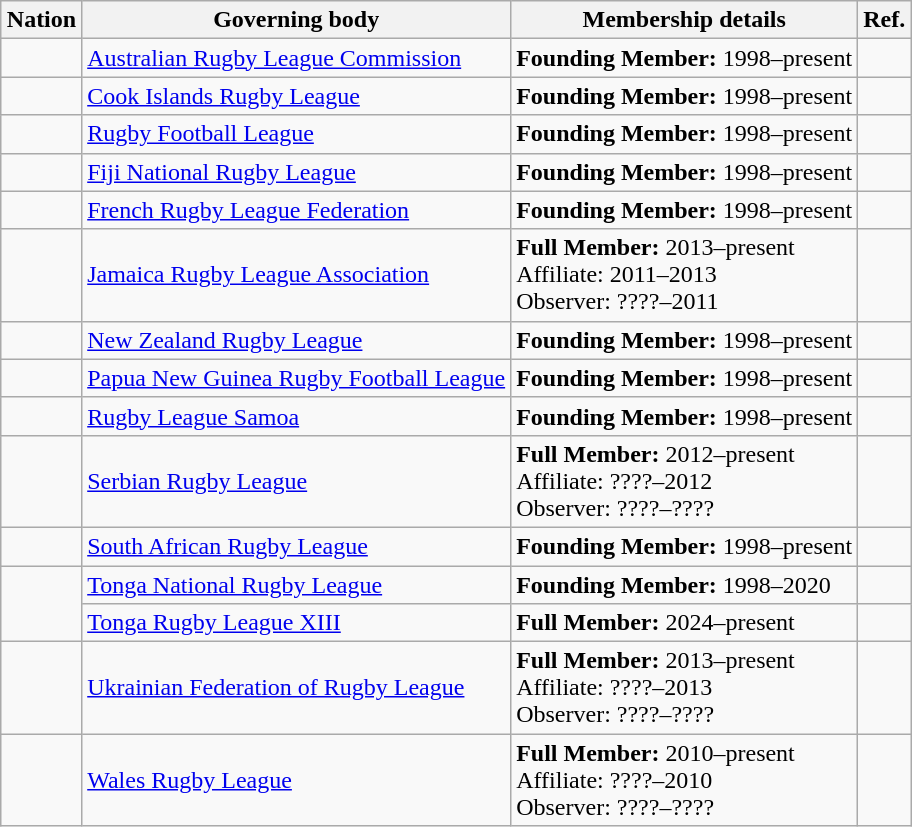<table class="wikitable sortable" style="margin: 1em auto 1em auto">
<tr>
<th>Nation</th>
<th>Governing body</th>
<th>Membership details</th>
<th>Ref.</th>
</tr>
<tr>
<td></td>
<td><a href='#'>Australian Rugby League Commission</a></td>
<td><strong>Founding Member:</strong> 1998–present</td>
<td></td>
</tr>
<tr>
<td></td>
<td><a href='#'>Cook Islands Rugby League</a></td>
<td><strong>Founding Member:</strong> 1998–present</td>
<td></td>
</tr>
<tr>
<td></td>
<td><a href='#'>Rugby Football League</a></td>
<td><strong>Founding Member:</strong> 1998–present</td>
<td></td>
</tr>
<tr>
<td></td>
<td><a href='#'>Fiji National Rugby League</a></td>
<td><strong>Founding Member:</strong> 1998–present</td>
<td></td>
</tr>
<tr>
<td></td>
<td><a href='#'>French Rugby League Federation</a></td>
<td><strong>Founding Member:</strong> 1998–present</td>
<td></td>
</tr>
<tr>
<td></td>
<td><a href='#'>Jamaica Rugby League Association</a></td>
<td><strong>Full Member:</strong> 2013–present<br>Affiliate: 2011–2013<br>Observer: ????–2011</td>
<td></td>
</tr>
<tr>
<td></td>
<td><a href='#'>New Zealand Rugby League</a></td>
<td><strong>Founding Member:</strong> 1998–present</td>
<td></td>
</tr>
<tr>
<td></td>
<td><a href='#'>Papua New Guinea Rugby Football League</a></td>
<td><strong>Founding Member:</strong> 1998–present</td>
<td></td>
</tr>
<tr>
<td></td>
<td><a href='#'>Rugby League Samoa</a></td>
<td><strong>Founding Member:</strong> 1998–present</td>
<td></td>
</tr>
<tr>
<td></td>
<td><a href='#'>Serbian Rugby League</a></td>
<td><strong>Full Member:</strong> 2012–present<br>Affiliate: ????–2012<br>Observer: ????–????</td>
<td></td>
</tr>
<tr>
<td></td>
<td><a href='#'>South African Rugby League</a></td>
<td><strong>Founding Member:</strong> 1998–present</td>
<td></td>
</tr>
<tr>
<td rowspan="2"></td>
<td><a href='#'>Tonga National Rugby League</a></td>
<td><strong>Founding Member:</strong> 1998–2020</td>
<td></td>
</tr>
<tr>
<td><a href='#'>Tonga Rugby League XIII</a></td>
<td><strong>Full Member:</strong> 2024–present</td>
<td></td>
</tr>
<tr>
<td></td>
<td><a href='#'>Ukrainian Federation of Rugby League</a></td>
<td><strong>Full Member:</strong> 2013–present<br>Affiliate: ????–2013<br>Observer: ????–????</td>
<td></td>
</tr>
<tr>
<td></td>
<td><a href='#'>Wales Rugby League</a></td>
<td><strong>Full Member:</strong> 2010–present<br>Affiliate: ????–2010<br>Observer: ????–????</td>
<td></td>
</tr>
</table>
